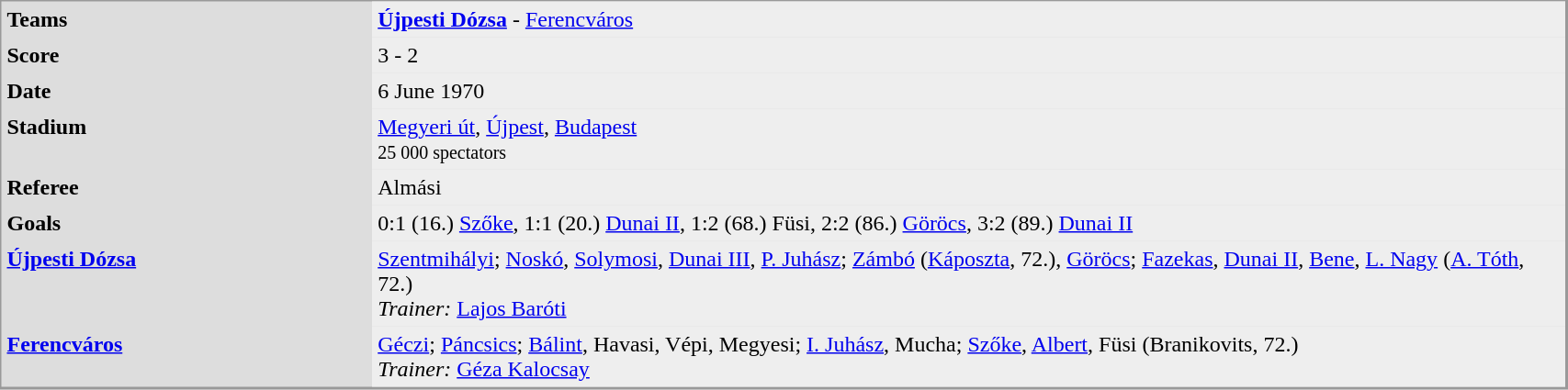<table width="90%" align="left" cellpadding="4" cellspacing="0"  style="margin: 0 0 0 0; border: 1px solid #999; border-right-width: 2px; border-bottom-width: 2px; background-color: #DDDDDD">
<tr>
<td width="150" valign="top"><strong>Teams</strong></td>
<td width="500" bgcolor=#EEEEEE><strong><a href='#'>Újpesti Dózsa</a></strong> - <a href='#'>Ferencváros</a></td>
</tr>
<tr>
<td valign="top"><strong>Score</strong></td>
<td bgcolor=#EEEEEE>3 - 2</td>
</tr>
<tr>
<td valign="top"><strong>Date</strong></td>
<td bgcolor=#EEEEEE>6 June 1970</td>
</tr>
<tr>
<td valign="top"><strong>Stadium</strong></td>
<td bgcolor=#EEEEEE><a href='#'>Megyeri út</a>, <a href='#'>Újpest</a>, <a href='#'>Budapest</a><br><small>25 000 spectators</small></td>
</tr>
<tr>
<td valign="top"><strong>Referee</strong></td>
<td bgcolor=#EEEEEE>Almási</td>
</tr>
<tr>
<td valign="top"><strong>Goals</strong></td>
<td bgcolor=#EEEEEE>0:1 (16.) <a href='#'>Szőke</a>, 1:1 (20.) <a href='#'>Dunai II</a>, 1:2 (68.) Füsi, 2:2 (86.) <a href='#'>Göröcs</a>, 3:2 (89.) <a href='#'>Dunai II</a></td>
</tr>
<tr>
<td valign="top"><strong><a href='#'>Újpesti Dózsa</a></strong></td>
<td bgcolor=#EEEEEE><a href='#'>Szentmihályi</a>; <a href='#'>Noskó</a>, <a href='#'>Solymosi</a>, <a href='#'>Dunai III</a>, <a href='#'>P. Juhász</a>; <a href='#'>Zámbó</a> (<a href='#'>Káposzta</a>, 72.), <a href='#'>Göröcs</a>; <a href='#'>Fazekas</a>, <a href='#'>Dunai II</a>, <a href='#'>Bene</a>, <a href='#'>L. Nagy</a> (<a href='#'>A. Tóth</a>, 72.) <br><em>Trainer:</em> <a href='#'>Lajos Baróti</a></td>
</tr>
<tr>
<td valign="top"><strong><a href='#'>Ferencváros</a></strong></td>
<td bgcolor=#EEEEEE><a href='#'>Géczi</a>; <a href='#'>Páncsics</a>; <a href='#'>Bálint</a>, Havasi, Vépi, Megyesi; <a href='#'>I. Juhász</a>, Mucha; <a href='#'>Szőke</a>, <a href='#'>Albert</a>, Füsi (Branikovits, 72.)<br><em>Trainer:</em> <a href='#'>Géza Kalocsay</a></td>
</tr>
</table>
